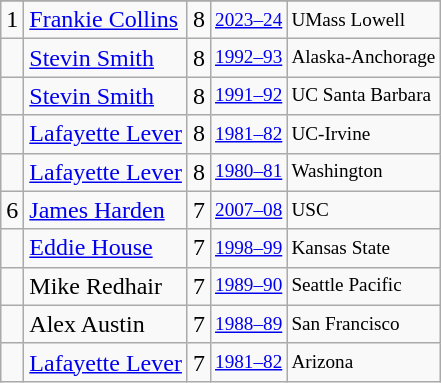<table class="wikitable">
<tr>
</tr>
<tr>
<td>1</td>
<td><a href='#'>Frankie Collins</a></td>
<td>8</td>
<td style="font-size:80%;"><a href='#'>2023–24</a></td>
<td style="font-size:80%;">UMass Lowell</td>
</tr>
<tr>
<td></td>
<td><a href='#'>Stevin Smith</a></td>
<td>8</td>
<td style="font-size:80%;"><a href='#'>1992–93</a></td>
<td style="font-size:80%;">Alaska-Anchorage</td>
</tr>
<tr>
<td></td>
<td><a href='#'>Stevin Smith</a></td>
<td>8</td>
<td style="font-size:80%;"><a href='#'>1991–92</a></td>
<td style="font-size:80%;">UC Santa Barbara</td>
</tr>
<tr>
<td></td>
<td><a href='#'>Lafayette Lever</a></td>
<td>8</td>
<td style="font-size:80%;"><a href='#'>1981–82</a></td>
<td style="font-size:80%;">UC-Irvine</td>
</tr>
<tr>
<td></td>
<td><a href='#'>Lafayette Lever</a></td>
<td>8</td>
<td style="font-size:80%;"><a href='#'>1980–81</a></td>
<td style="font-size:80%;">Washington</td>
</tr>
<tr>
<td>6</td>
<td><a href='#'>James Harden</a></td>
<td>7</td>
<td style="font-size:80%;"><a href='#'>2007–08</a></td>
<td style="font-size:80%;">USC</td>
</tr>
<tr>
<td></td>
<td><a href='#'>Eddie House</a></td>
<td>7</td>
<td style="font-size:80%;"><a href='#'>1998–99</a></td>
<td style="font-size:80%;">Kansas State</td>
</tr>
<tr>
<td></td>
<td>Mike Redhair</td>
<td>7</td>
<td style="font-size:80%;"><a href='#'>1989–90</a></td>
<td style="font-size:80%;">Seattle Pacific</td>
</tr>
<tr>
<td></td>
<td>Alex Austin</td>
<td>7</td>
<td style="font-size:80%;"><a href='#'>1988–89</a></td>
<td style="font-size:80%;">San Francisco</td>
</tr>
<tr>
<td></td>
<td><a href='#'>Lafayette Lever</a></td>
<td>7</td>
<td style="font-size:80%;"><a href='#'>1981–82</a></td>
<td style="font-size:80%;">Arizona</td>
</tr>
</table>
